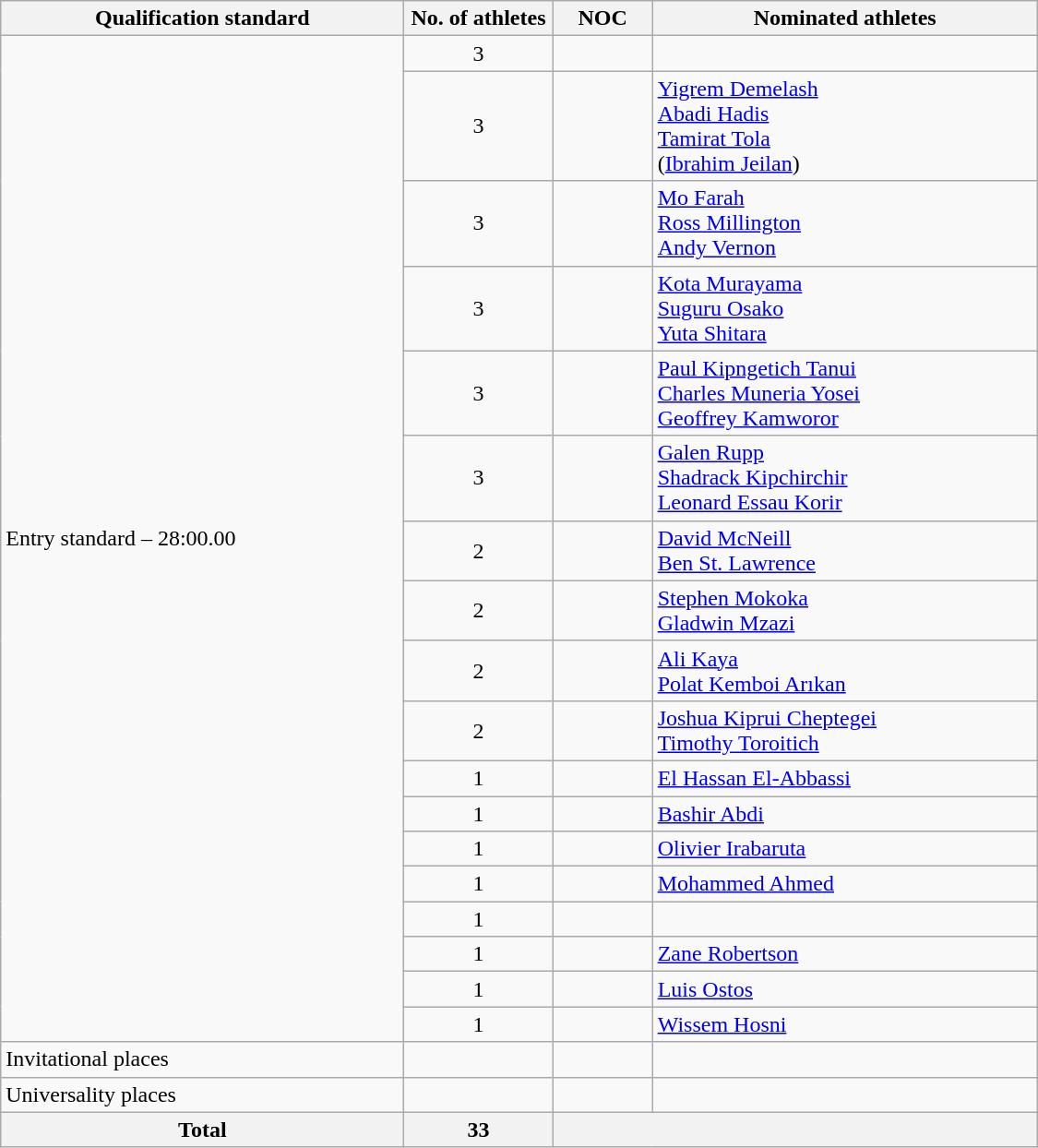<table class="wikitable"  style="text-align:left; width:750px;">
<tr>
<th>Qualification standard</th>
<th width=100>No. of athletes</th>
<th>NOC</th>
<th>Nominated athletes</th>
</tr>
<tr>
<td rowspan=18>Entry standard – 28:00.00</td>
<td style="text-align:center;">3</td>
<td></td>
<td></td>
</tr>
<tr>
<td style="text-align:center;">3</td>
<td></td>
<td><a href='#'>Yigrem Demelash</a><br><a href='#'>Abadi Hadis</a><br><a href='#'>Tamirat Tola</a><br>(<a href='#'>Ibrahim Jeilan</a>)</td>
</tr>
<tr>
<td style="text-align:center;">3</td>
<td></td>
<td><a href='#'>Mo Farah</a><br><a href='#'>Ross Millington</a><br><a href='#'>Andy Vernon</a></td>
</tr>
<tr>
<td style="text-align:center;">3</td>
<td></td>
<td><a href='#'>Kota Murayama</a><br><a href='#'>Suguru Osako</a><br><a href='#'>Yuta Shitara</a></td>
</tr>
<tr>
<td style="text-align:center;">3</td>
<td></td>
<td><a href='#'>Paul Kipngetich Tanui</a><br><a href='#'>Charles Muneria Yosei</a><br><a href='#'>Geoffrey Kamworor</a></td>
</tr>
<tr>
<td style="text-align:center;">3</td>
<td></td>
<td><a href='#'>Galen Rupp</a><br><a href='#'>Shadrack Kipchirchir</a><br><a href='#'>Leonard Essau Korir</a></td>
</tr>
<tr>
<td style="text-align:center;">2</td>
<td></td>
<td><a href='#'>David McNeill</a><br><a href='#'>Ben St. Lawrence</a></td>
</tr>
<tr>
<td style="text-align:center;">2</td>
<td></td>
<td><a href='#'>Stephen Mokoka</a><br><a href='#'>Gladwin Mzazi</a></td>
</tr>
<tr>
<td style="text-align:center;">2</td>
<td></td>
<td><a href='#'>Ali Kaya</a><br><a href='#'>Polat Kemboi Arıkan</a></td>
</tr>
<tr>
<td style="text-align:center;">2</td>
<td></td>
<td><a href='#'>Joshua Kiprui Cheptegei</a><br><a href='#'>Timothy Toroitich</a></td>
</tr>
<tr>
<td style="text-align:center;">1</td>
<td></td>
<td><a href='#'>El Hassan El-Abbassi</a></td>
</tr>
<tr>
<td style="text-align:center;">1</td>
<td></td>
<td><a href='#'>Bashir Abdi</a></td>
</tr>
<tr>
<td style="text-align:center;">1</td>
<td></td>
<td><a href='#'>Olivier Irabaruta</a></td>
</tr>
<tr>
<td style="text-align:center;">1</td>
<td></td>
<td><a href='#'>Mohammed Ahmed</a></td>
</tr>
<tr>
<td style="text-align:center;">1</td>
<td></td>
<td></td>
</tr>
<tr>
<td style="text-align:center;">1</td>
<td></td>
<td><a href='#'>Zane Robertson</a></td>
</tr>
<tr>
<td style="text-align:center;">1</td>
<td></td>
<td><a href='#'>Luis Ostos</a></td>
</tr>
<tr>
<td style="text-align:center;">1</td>
<td></td>
<td><a href='#'>Wissem Hosni</a></td>
</tr>
<tr>
<td>Invitational places</td>
<td></td>
<td></td>
</tr>
<tr>
<td>Universality places</td>
<td></td>
<td></td>
<td></td>
</tr>
<tr>
<th>Total</th>
<th>33</th>
<th colspan=2></th>
</tr>
</table>
